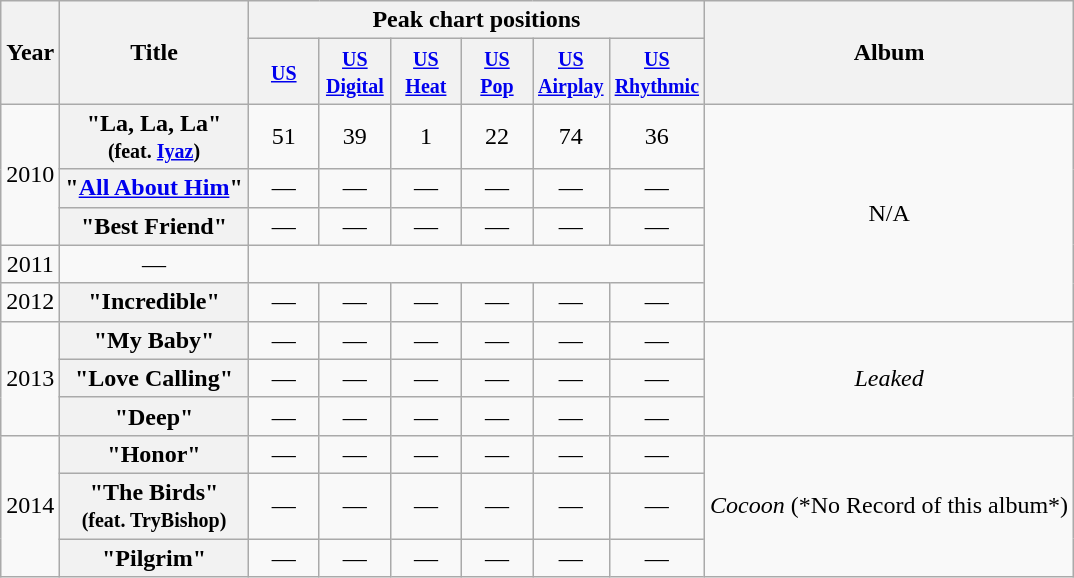<table class="wikitable plainrowheaders" style="text-align:center;">
<tr>
<th scope="col" rowspan="2">Year</th>
<th scope="col" rowspan="2">Title</th>
<th scope="col" colspan="6">Peak chart positions</th>
<th scope="col" rowspan="2">Album</th>
</tr>
<tr>
<th width="40"><small><a href='#'>US</a></small></th>
<th width="40"><small><a href='#'>US<br>Digital</a></small></th>
<th width="40"><small><a href='#'>US<br>Heat</a></small></th>
<th width="40"><small><a href='#'>US<br>Pop</a></small></th>
<th width="40"><small><a href='#'>US<br>Airplay</a></small></th>
<th width="40"><small><a href='#'>US<br>Rhythmic</a></small></th>
</tr>
<tr>
<td rowspan="3">2010</td>
<th scope="row">"La, La, La" <br><small>(feat. <a href='#'>Iyaz</a>)</small></th>
<td>51</td>
<td>39</td>
<td>1</td>
<td>22</td>
<td>74</td>
<td>36</td>
<td rowspan="5">N/A</td>
</tr>
<tr>
<th scope="row">"<a href='#'>All About Him</a>"</th>
<td>—</td>
<td>—</td>
<td>—</td>
<td>—</td>
<td>—</td>
<td>—</td>
</tr>
<tr>
<th scope="row">"Best Friend"</th>
<td>—</td>
<td>—</td>
<td>—</td>
<td>—</td>
<td>—</td>
<td>—</td>
</tr>
<tr>
<td>2011</td>
<td>—</td>
</tr>
<tr>
<td>2012</td>
<th scope="row">"Incredible"</th>
<td>—</td>
<td>—</td>
<td>—</td>
<td>—</td>
<td>—</td>
<td>—</td>
</tr>
<tr>
<td rowspan="3">2013</td>
<th scope="row">"My Baby"</th>
<td>—</td>
<td>—</td>
<td>—</td>
<td>—</td>
<td>—</td>
<td>—</td>
<td rowspan="3"><em>Leaked</em></td>
</tr>
<tr>
<th scope="row">"Love Calling"</th>
<td>—</td>
<td>—</td>
<td>—</td>
<td>—</td>
<td>—</td>
<td>—</td>
</tr>
<tr>
<th scope="row">"Deep"</th>
<td>—</td>
<td>—</td>
<td>—</td>
<td>—</td>
<td>—</td>
<td>—</td>
</tr>
<tr>
<td rowspan="3">2014</td>
<th scope="row">"Honor"</th>
<td>—</td>
<td>—</td>
<td>—</td>
<td>—</td>
<td>—</td>
<td>—</td>
<td rowspan="3"><em>Cocoon</em> (*No Record of this album*)</td>
</tr>
<tr>
<th scope="row">"The Birds" <br><small>(feat. TryBishop)</small></th>
<td>—</td>
<td>—</td>
<td>—</td>
<td>—</td>
<td>—</td>
<td>—</td>
</tr>
<tr>
<th scope="row">"Pilgrim"</th>
<td>—</td>
<td>—</td>
<td>—</td>
<td>—</td>
<td>—</td>
<td>—</td>
</tr>
</table>
